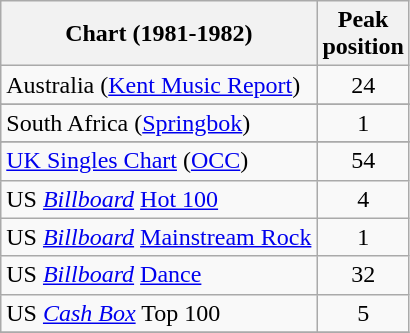<table class="wikitable sortable">
<tr>
<th>Chart (1981-1982)</th>
<th>Peak<br>position</th>
</tr>
<tr>
<td>Australia (<a href='#'>Kent Music Report</a>)</td>
<td style="text-align:center;">24</td>
</tr>
<tr>
</tr>
<tr>
</tr>
<tr>
<td>South Africa (<a href='#'>Springbok</a>)</td>
<td align="center">1</td>
</tr>
<tr>
</tr>
<tr>
<td><a href='#'>UK Singles Chart</a> (<a href='#'>OCC</a>)</td>
<td style="text-align:center;">54</td>
</tr>
<tr>
<td>US <em><a href='#'>Billboard</a></em> <a href='#'>Hot 100</a></td>
<td style="text-align:center;">4</td>
</tr>
<tr>
<td>US <em><a href='#'>Billboard</a></em> <a href='#'>Mainstream Rock</a></td>
<td style="text-align:center;">1</td>
</tr>
<tr>
<td>US <em><a href='#'>Billboard</a></em> <a href='#'>Dance</a></td>
<td style="text-align:center;">32</td>
</tr>
<tr>
<td>US <a href='#'><em>Cash Box</em></a> Top 100</td>
<td align="center">5</td>
</tr>
<tr>
</tr>
</table>
